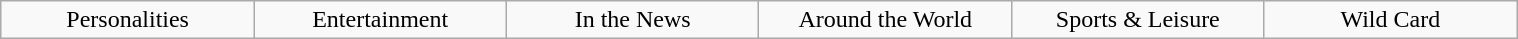<table class="wikitable" style="text-align: center; width: 80%; margin: 1em auto;">
<tr>
<td style="width:70pt;">Personalities</td>
<td style="width:70pt;">Entertainment</td>
<td style="width:70pt;">In the News</td>
<td style="width:70pt;">Around the World</td>
<td style="width:70pt;">Sports & Leisure</td>
<td style="width:70pt;">Wild Card</td>
</tr>
</table>
